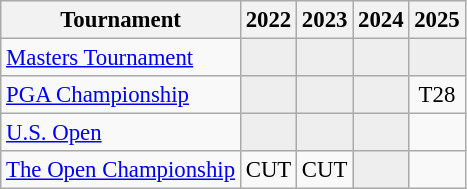<table class="wikitable" style="font-size:95%;text-align:center;">
<tr>
<th>Tournament</th>
<th>2022</th>
<th>2023</th>
<th>2024</th>
<th>2025</th>
</tr>
<tr>
<td align=left><a href='#'>Masters Tournament</a></td>
<td style="background:#eeeeee;"></td>
<td style="background:#eeeeee;"></td>
<td style="background:#eeeeee;"></td>
<td style="background:#eeeeee;"></td>
</tr>
<tr>
<td align=left><a href='#'>PGA Championship</a></td>
<td style="background:#eeeeee;"></td>
<td style="background:#eeeeee;"></td>
<td style="background:#eeeeee;"></td>
<td>T28</td>
</tr>
<tr>
<td align=left><a href='#'>U.S. Open</a></td>
<td style="background:#eeeeee;"></td>
<td style="background:#eeeeee;"></td>
<td style="background:#eeeeee;"></td>
<td></td>
</tr>
<tr>
<td align=left><a href='#'>The Open Championship</a></td>
<td>CUT</td>
<td>CUT</td>
<td style="background:#eeeeee;"></td>
<td></td>
</tr>
</table>
